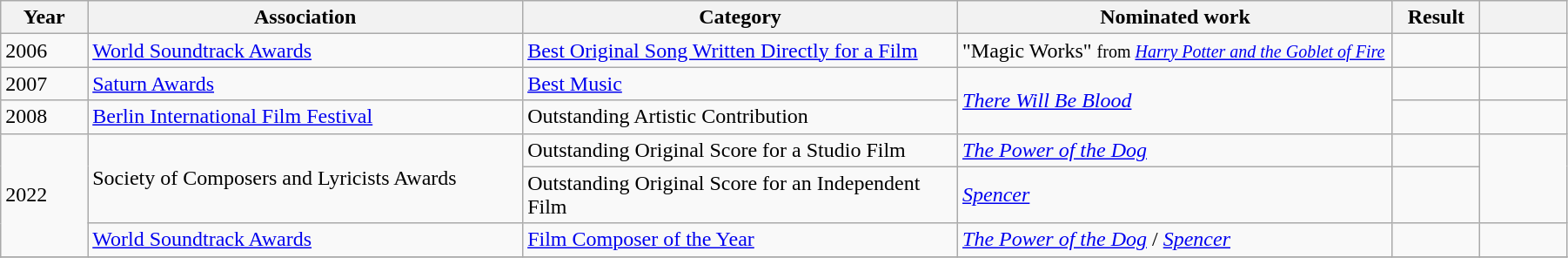<table class="wikitable" style="width:95%;">
<tr>
<th width=5%>Year</th>
<th style="width:25%;">Association</th>
<th style="width:25%;">Category</th>
<th style="width:25%;">Nominated work</th>
<th style="width:5%;">Result</th>
<th width=5%></th>
</tr>
<tr>
<td>2006</td>
<td><a href='#'>World Soundtrack Awards</a></td>
<td><a href='#'>Best Original Song Written Directly for a Film</a></td>
<td>"Magic Works" <small>from <em><a href='#'>Harry Potter and the Goblet of Fire</a></em></small></td>
<td></td>
<td></td>
</tr>
<tr>
<td>2007</td>
<td><a href='#'>Saturn Awards</a></td>
<td><a href='#'>Best Music</a></td>
<td rowspan="2"><em><a href='#'>There Will Be Blood</a></em></td>
<td></td>
<td></td>
</tr>
<tr>
<td>2008</td>
<td><a href='#'>Berlin International Film Festival</a></td>
<td>Outstanding Artistic Contribution</td>
<td></td>
<td></td>
</tr>
<tr>
<td rowspan="3">2022</td>
<td rowspan="2">Society of Composers and Lyricists Awards</td>
<td>Outstanding Original Score for a Studio Film</td>
<td><em><a href='#'>The Power of the Dog</a></em></td>
<td></td>
<td rowspan="2"></td>
</tr>
<tr>
<td>Outstanding Original Score for an Independent Film</td>
<td><em><a href='#'>Spencer</a></em></td>
<td></td>
</tr>
<tr>
<td><a href='#'>World Soundtrack Awards</a></td>
<td><a href='#'>Film Composer of the Year</a></td>
<td><em><a href='#'>The Power of the Dog</a></em> / <em><a href='#'>Spencer</a></em></td>
<td></td>
<td></td>
</tr>
<tr>
</tr>
</table>
